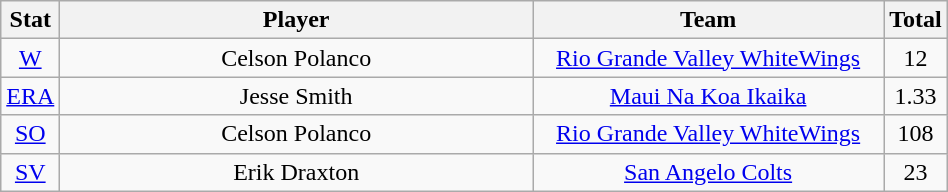<table class="wikitable"  style="width:50%; text-align:center;">
<tr>
<th style="width:5%;">Stat</th>
<th style="width:55%;">Player</th>
<th style="width:55%;">Team</th>
<th style="width:5%;">Total</th>
</tr>
<tr>
<td><a href='#'>W</a></td>
<td>Celson Polanco</td>
<td><a href='#'>Rio Grande Valley WhiteWings</a></td>
<td>12</td>
</tr>
<tr>
<td><a href='#'>ERA</a></td>
<td>Jesse Smith</td>
<td><a href='#'>Maui Na Koa Ikaika</a></td>
<td>1.33</td>
</tr>
<tr>
<td><a href='#'>SO</a></td>
<td>Celson Polanco</td>
<td><a href='#'>Rio Grande Valley WhiteWings</a></td>
<td>108</td>
</tr>
<tr>
<td><a href='#'>SV</a></td>
<td>Erik Draxton</td>
<td><a href='#'>San Angelo Colts</a></td>
<td>23</td>
</tr>
</table>
